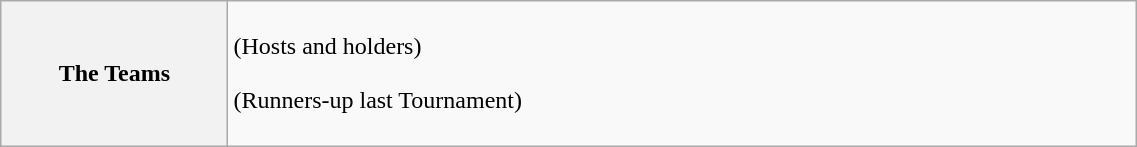<table class="wikitable" width=60%>
<tr>
<th width=20%>The Teams</th>
<td><br> (Hosts and holders)<br>
 <br>
 (Runners-up last Tournament) <br>
 <br>
</td>
</tr>
</table>
